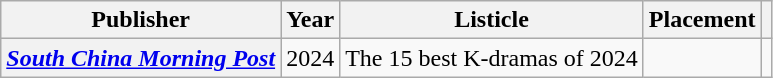<table class="wikitable plainrowheaders" style="text-align:center">
<tr>
<th scope="col">Publisher</th>
<th scope="col">Year</th>
<th scope="col">Listicle</th>
<th scope="col">Placement</th>
<th scope="col" class="unsortable"></th>
</tr>
<tr>
<th scope="row"><em><a href='#'>South China Morning Post</a></em></th>
<td>2024</td>
<td style="text-align:left">The 15 best K-dramas of 2024</td>
<td></td>
<td></td>
</tr>
</table>
